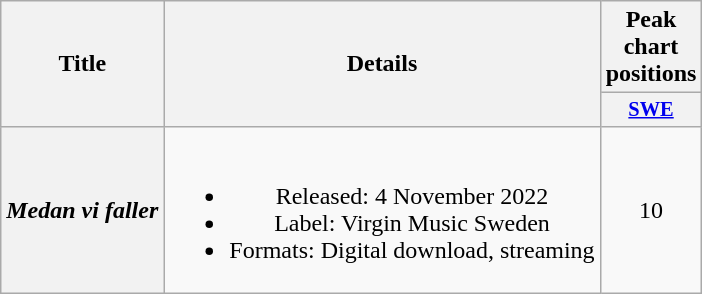<table class="wikitable plainrowheaders" style="text-align:center">
<tr>
<th scope="col" rowspan="2">Title</th>
<th scope="col" rowspan="2">Details</th>
<th scope="col" colspan="1">Peak chart positions</th>
</tr>
<tr>
<th scope="col" style="width:3em;font-size:85%;"><a href='#'>SWE</a><br></th>
</tr>
<tr>
<th scope="row"><em>Medan vi faller</em></th>
<td><br><ul><li>Released: 4 November 2022</li><li>Label: Virgin Music Sweden</li><li>Formats: Digital download, streaming</li></ul></td>
<td>10<br></td>
</tr>
</table>
